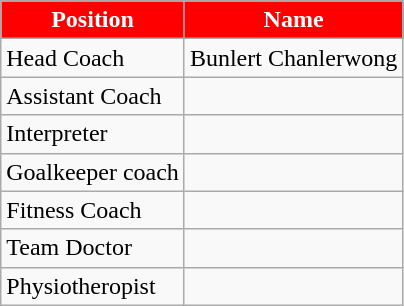<table class="wikitable">
<tr>
<th style="background:red; color:white;">Position</th>
<th style="background:red; color:white;">Name</th>
</tr>
<tr>
<td>Head Coach</td>
<td> Bunlert Chanlerwong</td>
</tr>
<tr>
<td>Assistant Coach</td>
<td> <br></td>
</tr>
<tr>
<td>Interpreter</td>
<td></td>
</tr>
<tr>
<td>Goalkeeper coach</td>
<td></td>
</tr>
<tr>
<td>Fitness Coach</td>
<td></td>
</tr>
<tr>
<td>Team Doctor</td>
<td></td>
</tr>
<tr>
<td>Physiotheropist</td>
<td></td>
</tr>
</table>
